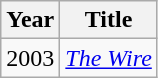<table class="wikitable">
<tr>
<th>Year</th>
<th>Title</th>
</tr>
<tr>
<td>2003</td>
<td><em><a href='#'>The Wire</a></em></td>
</tr>
</table>
